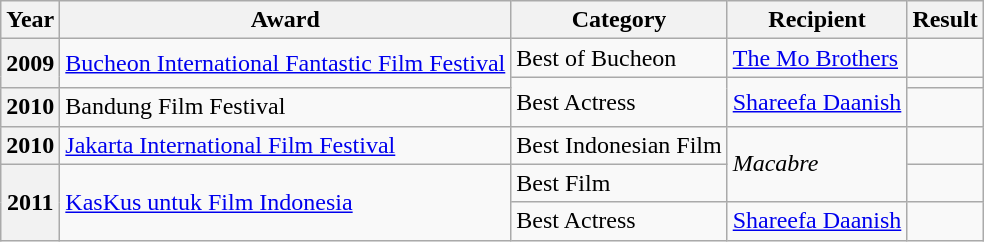<table class="wikitable sortable">
<tr>
<th>Year</th>
<th>Award</th>
<th>Category</th>
<th>Recipient</th>
<th>Result</th>
</tr>
<tr>
<th rowspan="2">2009</th>
<td rowspan="2"><a href='#'>Bucheon International Fantastic Film Festival</a></td>
<td>Best of Bucheon</td>
<td><a href='#'>The Mo Brothers</a></td>
<td></td>
</tr>
<tr>
<td rowspan="2">Best Actress</td>
<td rowspan="2"><a href='#'>Shareefa Daanish</a></td>
<td></td>
</tr>
<tr>
<th>2010</th>
<td>Bandung Film Festival</td>
<td></td>
</tr>
<tr>
<th>2010</th>
<td><a href='#'>Jakarta International Film Festival</a></td>
<td>Best Indonesian Film</td>
<td rowspan="2"><em>Macabre</em></td>
<td></td>
</tr>
<tr>
<th rowspan="2">2011</th>
<td rowspan="2"><a href='#'>KasKus untuk Film Indonesia</a></td>
<td>Best Film</td>
<td></td>
</tr>
<tr>
<td>Best Actress</td>
<td><a href='#'>Shareefa Daanish</a></td>
<td></td>
</tr>
</table>
